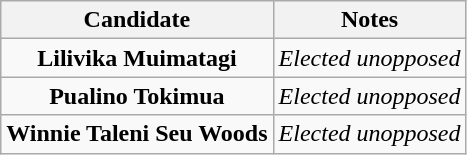<table class="wikitable centre" style="text-align:center;">
<tr>
<th>Candidate</th>
<th>Notes</th>
</tr>
<tr>
<td><strong>Lilivika Muimatagi</strong></td>
<td><em>Elected unopposed</em></td>
</tr>
<tr>
<td><strong>Pualino Tokimua</strong></td>
<td><em>Elected unopposed</em></td>
</tr>
<tr>
<td><strong>Winnie Taleni Seu Woods</strong></td>
<td><em>Elected unopposed</em></td>
</tr>
</table>
